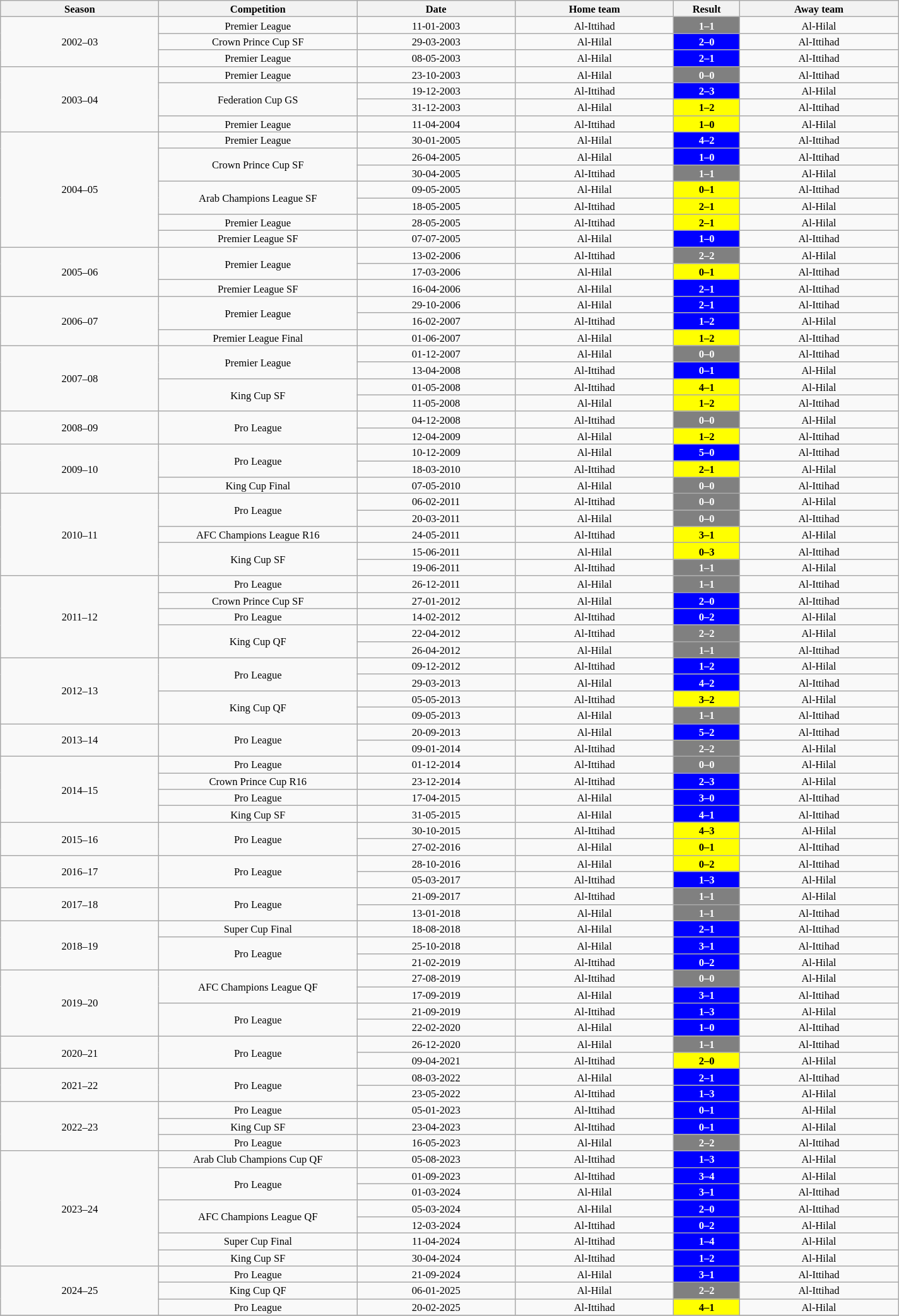<table class="wikitable" style="text-align: center; width=20%; font-size: 11px">
<tr>
<th rowspan=1 width=12%><strong>Season</strong></th>
<th rowspan=1 width=15%><strong>Competition</strong></th>
<th rowspan=1 width=12%><strong>Date</strong></th>
<th rowspan=1 width=12%><strong>Home team</strong></th>
<th rowspan=1 width=5%><strong>Result</strong></th>
<th rowspan=1 width=12%><strong>Away team</strong></th>
</tr>
<tr>
<td rowspan=3>2002–03</td>
<td>Premier League</td>
<td>11-01-2003</td>
<td>Al-Ittihad</td>
<td style="background:#808080; color:white;"><strong>1–1</strong></td>
<td>Al-Hilal</td>
</tr>
<tr>
<td>Crown Prince Cup SF</td>
<td>29-03-2003</td>
<td>Al-Hilal</td>
<td style="background:blue; color:white;"><strong>2–0</strong></td>
<td>Al-Ittihad</td>
</tr>
<tr>
<td>Premier League</td>
<td>08-05-2003</td>
<td>Al-Hilal</td>
<td style="background:blue; color:white;"><strong>2–1</strong></td>
<td>Al-Ittihad</td>
</tr>
<tr>
<td rowspan=4>2003–04</td>
<td>Premier League</td>
<td>23-10-2003</td>
<td>Al-Hilal</td>
<td style="background:#808080; color:white;"><strong>0–0</strong></td>
<td>Al-Ittihad</td>
</tr>
<tr>
<td rowspan=2>Federation Cup GS</td>
<td>19-12-2003</td>
<td>Al-Ittihad</td>
<td style="background:blue;color:white;"><strong>2–3</strong></td>
<td>Al-Hilal</td>
</tr>
<tr>
<td>31-12-2003</td>
<td>Al-Hilal</td>
<td style="background:yellow ;color:black;"><strong>1–2</strong></td>
<td>Al-Ittihad</td>
</tr>
<tr>
<td>Premier League</td>
<td>11-04-2004</td>
<td>Al-Ittihad</td>
<td style="background:yellow; color:black;"><strong>1–0</strong></td>
<td>Al-Hilal</td>
</tr>
<tr>
<td rowspan=7>2004–05</td>
<td>Premier League</td>
<td>30-01-2005</td>
<td>Al-Hilal</td>
<td style="background:blue; color:white;"><strong>4–2</strong></td>
<td>Al-Ittihad</td>
</tr>
<tr>
<td rowspan=2>Crown Prince Cup SF</td>
<td>26-04-2005</td>
<td>Al-Hilal</td>
<td style="background:blue;color:white;"><strong>1–0</strong></td>
<td>Al-Ittihad</td>
</tr>
<tr>
<td>30-04-2005</td>
<td>Al-Ittihad</td>
<td style="background:#808080; color:white;"><strong>1–1</strong> </td>
<td>Al-Hilal</td>
</tr>
<tr>
<td rowspan=2>Arab Champions League SF</td>
<td>09-05-2005</td>
<td>Al-Hilal</td>
<td style="background:yellow;color:black;"><strong>0–1</strong></td>
<td>Al-Ittihad</td>
</tr>
<tr>
<td>18-05-2005</td>
<td>Al-Ittihad</td>
<td style="background:yellow; color:black;"><strong>2–1</strong></td>
<td>Al-Hilal</td>
</tr>
<tr>
<td>Premier League</td>
<td>28-05-2005</td>
<td>Al-Ittihad</td>
<td style="background:yellow; color:black;"><strong>2–1</strong></td>
<td>Al-Hilal</td>
</tr>
<tr>
<td>Premier League SF</td>
<td>07-07-2005</td>
<td>Al-Hilal</td>
<td style="background:blue; color:white;"><strong>1–0</strong></td>
<td>Al-Ittihad</td>
</tr>
<tr>
<td rowspan=3>2005–06</td>
<td rowspan=2>Premier League</td>
<td>13-02-2006</td>
<td>Al-Ittihad</td>
<td style="background:#808080; color:white;"><strong>2–2</strong></td>
<td>Al-Hilal</td>
</tr>
<tr>
<td>17-03-2006</td>
<td>Al-Hilal</td>
<td style="background:yellow;color:black;"><strong>0–1</strong></td>
<td>Al-Ittihad</td>
</tr>
<tr>
<td>Premier League SF</td>
<td>16-04-2006</td>
<td>Al-Hilal</td>
<td style="background:blue; color:white;"><strong>2–1</strong> </td>
<td>Al-Ittihad</td>
</tr>
<tr>
<td rowspan=3>2006–07</td>
<td rowspan=2>Premier League</td>
<td>29-10-2006</td>
<td>Al-Hilal</td>
<td style="background:blue; color:white;"><strong>2–1</strong></td>
<td>Al-Ittihad</td>
</tr>
<tr>
<td>16-02-2007</td>
<td>Al-Ittihad</td>
<td style="background:blue;color:white;"><strong>1–2</strong></td>
<td>Al-Hilal</td>
</tr>
<tr>
<td>Premier League Final</td>
<td>01-06-2007</td>
<td>Al-Hilal</td>
<td style="background:yellow; color:black;"><strong>1–2</strong></td>
<td>Al-Ittihad</td>
</tr>
<tr>
<td rowspan=4>2007–08</td>
<td rowspan=2>Premier League</td>
<td>01-12-2007</td>
<td>Al-Hilal</td>
<td style="background:#808080; color:white;"><strong>0–0</strong></td>
<td>Al-Ittihad</td>
</tr>
<tr>
<td>13-04-2008</td>
<td>Al-Ittihad</td>
<td style="background:blue;color:white;"><strong>0–1</strong></td>
<td>Al-Hilal</td>
</tr>
<tr>
<td rowspan=2>King Cup SF</td>
<td>01-05-2008</td>
<td>Al-Ittihad</td>
<td style="background:yellow; color:black;"><strong>4–1</strong></td>
<td>Al-Hilal</td>
</tr>
<tr>
<td>11-05-2008</td>
<td>Al-Hilal</td>
<td style="background:yellow;color:black;"><strong>1–2</strong></td>
<td>Al-Ittihad</td>
</tr>
<tr>
<td rowspan=2>2008–09</td>
<td rowspan=2>Pro League</td>
<td>04-12-2008</td>
<td>Al-Ittihad</td>
<td style="background:#808080; color:white;"><strong>0–0</strong></td>
<td>Al-Hilal</td>
</tr>
<tr>
<td>12-04-2009</td>
<td>Al-Hilal</td>
<td style="background:yellow;color:black;"><strong>1–2</strong></td>
<td>Al-Ittihad</td>
</tr>
<tr>
<td rowspan=3>2009–10</td>
<td rowspan=2>Pro League</td>
<td>10-12-2009</td>
<td>Al-Hilal</td>
<td style="background:blue; color:white;"><strong>5–0</strong></td>
<td>Al-Ittihad</td>
</tr>
<tr>
<td>18-03-2010</td>
<td>Al-Ittihad</td>
<td style="background:yellow;color:black;"><strong>2–1</strong></td>
<td>Al-Hilal</td>
</tr>
<tr>
<td>King Cup Final</td>
<td>07-05-2010</td>
<td>Al-Hilal</td>
<td style="background:#808080; color:white;"><strong>0–0</strong></td>
<td>Al-Ittihad</td>
</tr>
<tr>
<td rowspan=5>2010–11</td>
<td rowspan=2>Pro League</td>
<td>06-02-2011</td>
<td>Al-Ittihad</td>
<td style="background:#808080; color:white;"><strong>0–0</strong></td>
<td>Al-Hilal</td>
</tr>
<tr>
<td>20-03-2011</td>
<td>Al-Hilal</td>
<td style="background:#808080 ;color:white;"><strong>0–0</strong></td>
<td>Al-Ittihad</td>
</tr>
<tr>
<td>AFC Champions League R16</td>
<td>24-05-2011</td>
<td>Al-Ittihad</td>
<td style="background:yellow; color:black;"><strong>3–1</strong></td>
<td>Al-Hilal</td>
</tr>
<tr>
<td rowspan=2>King Cup SF</td>
<td>15-06-2011</td>
<td>Al-Hilal</td>
<td style="background:yellow; color:black;"><strong>0–3</strong></td>
<td>Al-Ittihad</td>
</tr>
<tr>
<td>19-06-2011</td>
<td>Al-Ittihad</td>
<td style="background:#808080;color:white;"><strong>1–1</strong></td>
<td>Al-Hilal</td>
</tr>
<tr>
<td rowspan=5>2011–12</td>
<td>Pro League</td>
<td>26-12-2011</td>
<td>Al-Hilal</td>
<td style="background:#808080; color:white;"><strong>1–1</strong></td>
<td>Al-Ittihad</td>
</tr>
<tr>
<td>Crown Prince Cup SF</td>
<td>27-01-2012</td>
<td>Al-Hilal</td>
<td style="background:blue; color:white;"><strong>2–0</strong></td>
<td>Al-Ittihad</td>
</tr>
<tr>
<td>Pro League</td>
<td>14-02-2012</td>
<td>Al-Ittihad</td>
<td style="background:blue; color:white;"><strong>0–2</strong></td>
<td>Al-Hilal</td>
</tr>
<tr>
<td rowspan=2>King Cup QF</td>
<td>22-04-2012</td>
<td>Al-Ittihad</td>
<td style="background:#808080;color:white;"><strong>2–2</strong></td>
<td>Al-Hilal</td>
</tr>
<tr>
<td>26-04-2012</td>
<td>Al-Hilal</td>
<td style="background:#808080;color:white;"><strong>1–1</strong></td>
<td>Al-Ittihad</td>
</tr>
<tr>
<td rowspan=4>2012–13</td>
<td rowspan=2>Pro League</td>
<td>09-12-2012</td>
<td>Al-Ittihad</td>
<td style="background:blue; color:white;"><strong>1–2</strong></td>
<td>Al-Hilal</td>
</tr>
<tr>
<td>29-03-2013</td>
<td>Al-Hilal</td>
<td style="background:blue; color:white;"><strong>4–2</strong></td>
<td>Al-Ittihad</td>
</tr>
<tr>
<td rowspan=2>King Cup QF</td>
<td>05-05-2013</td>
<td>Al-Ittihad</td>
<td style="background:yellow; color:black;"><strong>3–2</strong></td>
<td>Al-Hilal</td>
</tr>
<tr>
<td>09-05-2013</td>
<td>Al-Hilal</td>
<td style="background:#808080;color:white;"><strong>1–1</strong></td>
<td>Al-Ittihad</td>
</tr>
<tr>
<td rowspan=2>2013–14</td>
<td rowspan=2>Pro League</td>
<td>20-09-2013</td>
<td>Al-Hilal</td>
<td style="background:blue; color:white;"><strong>5–2</strong></td>
<td>Al-Ittihad</td>
</tr>
<tr>
<td>09-01-2014</td>
<td>Al-Ittihad</td>
<td style="background:#808080; color:white;"><strong>2–2</strong></td>
<td>Al-Hilal</td>
</tr>
<tr>
<td rowspan=4>2014–15</td>
<td>Pro League</td>
<td>01-12-2014</td>
<td>Al-Ittihad</td>
<td style="background:#808080; color:white;"><strong>0–0</strong></td>
<td>Al-Hilal</td>
</tr>
<tr>
<td>Crown Prince Cup R16</td>
<td>23-12-2014</td>
<td>Al-Ittihad</td>
<td style="background:blue; color:white;"><strong>2–3</strong> </td>
<td>Al-Hilal</td>
</tr>
<tr>
<td>Pro League</td>
<td>17-04-2015</td>
<td>Al-Hilal</td>
<td style="background:blue; color:white;"><strong>3–0</strong></td>
<td>Al-Ittihad</td>
</tr>
<tr>
<td>King Cup SF</td>
<td>31-05-2015</td>
<td>Al-Hilal</td>
<td style="background:blue; color:white;"><strong>4–1</strong></td>
<td>Al-Ittihad</td>
</tr>
<tr>
<td rowspan=2>2015–16</td>
<td rowspan=2>Pro League</td>
<td>30-10-2015</td>
<td>Al-Ittihad</td>
<td style="background:yellow; color:black;"><strong>4–3</strong></td>
<td>Al-Hilal</td>
</tr>
<tr>
<td>27-02-2016</td>
<td>Al-Hilal</td>
<td style="background:yellow; color:black;"><strong>0–1</strong></td>
<td>Al-Ittihad</td>
</tr>
<tr>
<td rowspan=2>2016–17</td>
<td rowspan=2>Pro League</td>
<td>28-10-2016</td>
<td>Al-Hilal</td>
<td style="background:yellow; color:black;"><strong>0–2</strong></td>
<td>Al-Ittihad</td>
</tr>
<tr>
<td>05-03-2017</td>
<td>Al-Ittihad</td>
<td style="background:blue; color:white;"><strong>1–3</strong></td>
<td>Al-Hilal</td>
</tr>
<tr>
<td rowspan=2>2017–18</td>
<td rowspan=2>Pro League</td>
<td>21-09-2017</td>
<td>Al-Ittihad</td>
<td style="background:#808080; color:white;"><strong>1–1</strong></td>
<td>Al-Hilal</td>
</tr>
<tr>
<td>13-01-2018</td>
<td>Al-Hilal</td>
<td style="background:#808080; color:white;"><strong>1–1</strong></td>
<td>Al-Ittihad</td>
</tr>
<tr>
<td rowspan=3>2018–19</td>
<td>Super Cup Final</td>
<td>18-08-2018</td>
<td>Al-Hilal</td>
<td style="background:blue; color:white;"><strong>2–1</strong></td>
<td>Al-Ittihad</td>
</tr>
<tr>
<td rowspan=2>Pro League</td>
<td>25-10-2018</td>
<td>Al-Hilal</td>
<td style="background:blue; color:white;"><strong>3–1</strong></td>
<td>Al-Ittihad</td>
</tr>
<tr>
<td>21-02-2019</td>
<td>Al-Ittihad</td>
<td style="background:blue; color:white;"><strong>0–2</strong></td>
<td>Al-Hilal</td>
</tr>
<tr>
<td rowspan=4>2019–20</td>
<td rowspan=2>AFC Champions League QF</td>
<td>27-08-2019</td>
<td>Al-Ittihad</td>
<td style="background:#808080; color:white;"><strong>0–0</strong></td>
<td>Al-Hilal</td>
</tr>
<tr>
<td>17-09-2019</td>
<td>Al-Hilal</td>
<td style="background:blue; color:white;"><strong>3–1</strong></td>
<td>Al-Ittihad</td>
</tr>
<tr>
<td rowspan=2>Pro League</td>
<td>21-09-2019</td>
<td>Al-Ittihad</td>
<td style="background:blue; color:white;"><strong>1–3</strong></td>
<td>Al-Hilal</td>
</tr>
<tr>
<td>22-02-2020</td>
<td>Al-Hilal</td>
<td style="background:blue; color:white;"><strong>1–0</strong></td>
<td>Al-Ittihad</td>
</tr>
<tr>
<td rowspan=2>2020–21</td>
<td rowspan=2>Pro League</td>
<td>26-12-2020</td>
<td>Al-Hilal</td>
<td style="background:#808080; color:white;"><strong>1–1</strong></td>
<td>Al-Ittihad</td>
</tr>
<tr>
<td>09-04-2021</td>
<td>Al-Ittihad</td>
<td style="background:yellow; color:black;"><strong>2–0</strong></td>
<td>Al-Hilal</td>
</tr>
<tr>
<td rowspan=2>2021–22</td>
<td rowspan=2>Pro League</td>
<td>08-03-2022</td>
<td>Al-Hilal</td>
<td style="background:blue; color:white;"><strong>2–1</strong></td>
<td>Al-Ittihad</td>
</tr>
<tr>
<td>23-05-2022</td>
<td>Al-Ittihad</td>
<td style="background:blue; color:white;"><strong>1–3</strong></td>
<td>Al-Hilal</td>
</tr>
<tr>
<td rowspan=3>2022–23</td>
<td>Pro League</td>
<td>05-01-2023</td>
<td>Al-Ittihad</td>
<td style="background:blue; color:white;"><strong>0–1</strong></td>
<td>Al-Hilal</td>
</tr>
<tr>
<td>King Cup SF</td>
<td>23-04-2023</td>
<td>Al-Ittihad</td>
<td style="background:blue; color:white;"><strong>0–1</strong> </td>
<td>Al-Hilal</td>
</tr>
<tr>
<td>Pro League</td>
<td>16-05-2023</td>
<td>Al-Hilal</td>
<td style="background:#808080; color:white;"><strong>2–2</strong></td>
<td>Al-Ittihad</td>
</tr>
<tr>
<td rowspan=7>2023–24</td>
<td>Arab Club Champions Cup QF</td>
<td>05-08-2023</td>
<td>Al-Ittihad</td>
<td style="background:blue; color:white;"><strong>1–3</strong></td>
<td>Al-Hilal</td>
</tr>
<tr>
<td rowspan=2>Pro League</td>
<td>01-09-2023</td>
<td>Al-Ittihad</td>
<td style="background:blue; color:white;"><strong>3–4</strong></td>
<td>Al-Hilal</td>
</tr>
<tr>
<td>01-03-2024</td>
<td>Al-Hilal</td>
<td style="background:blue; color:white;"><strong>3–1</strong></td>
<td>Al-Ittihad</td>
</tr>
<tr>
<td rowspan=2>AFC Champions League QF</td>
<td>05-03-2024</td>
<td>Al-Hilal</td>
<td style="background:blue; color:white;"><strong>2–0</strong></td>
<td>Al-Ittihad</td>
</tr>
<tr>
<td>12-03-2024</td>
<td>Al-Ittihad</td>
<td style="background:blue; color:white;"><strong>0–2</strong></td>
<td>Al-Hilal</td>
</tr>
<tr>
<td>Super Cup Final</td>
<td>11-04-2024</td>
<td>Al-Ittihad</td>
<td style="background:blue; color:white;"><strong>1–4</strong></td>
<td>Al-Hilal</td>
</tr>
<tr>
<td>King Cup SF</td>
<td>30-04-2024</td>
<td>Al-Ittihad</td>
<td style="background:blue; color:white;"><strong>1–2</strong></td>
<td>Al-Hilal</td>
</tr>
<tr>
<td rowspan=3>2024–25</td>
<td>Pro League</td>
<td>21-09-2024</td>
<td>Al-Hilal</td>
<td style="background:blue; color:white;"><strong>3–1</strong></td>
<td>Al-Ittihad</td>
</tr>
<tr>
<td>King Cup QF</td>
<td>06-01-2025</td>
<td>Al-Hilal</td>
<td style="background:#808080; color:white;"><strong>2–2</strong></td>
<td>Al-Ittihad</td>
</tr>
<tr>
<td>Pro League</td>
<td>20-02-2025</td>
<td>Al-Ittihad</td>
<td style="background:yellow; color:black;"><strong>4–1</strong></td>
<td>Al-Hilal</td>
</tr>
<tr>
</tr>
</table>
